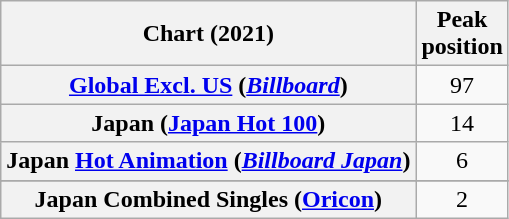<table class="wikitable sortable plainrowheaders" style="text-align:center">
<tr>
<th scope="col">Chart (2021)</th>
<th scope="col">Peak<br>position</th>
</tr>
<tr>
<th scope="row"><a href='#'>Global Excl. US</a> (<em><a href='#'>Billboard</a></em>)</th>
<td>97</td>
</tr>
<tr>
<th scope="row">Japan (<a href='#'>Japan Hot 100</a>)</th>
<td>14</td>
</tr>
<tr>
<th scope="row">Japan <a href='#'>Hot Animation</a> (<em><a href='#'>Billboard Japan</a></em>)</th>
<td>6</td>
</tr>
<tr>
</tr>
<tr>
<th scope="row">Japan Combined Singles (<a href='#'>Oricon</a>)</th>
<td>2</td>
</tr>
</table>
